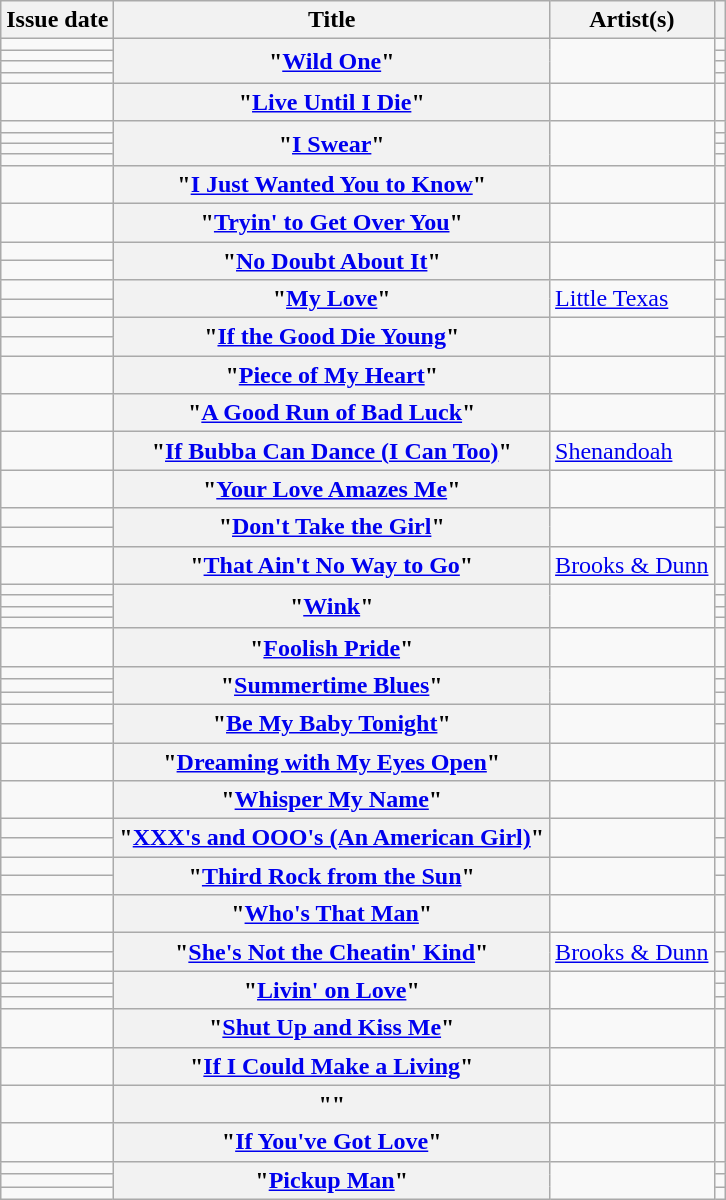<table class="wikitable sortable plainrowheaders">
<tr>
<th scope=col>Issue date</th>
<th scope=col>Title</th>
<th scope=col>Artist(s)</th>
<th scope=col class=unsortable></th>
</tr>
<tr>
<td></td>
<th scope=row rowspan="4">"<a href='#'>Wild One</a>"</th>
<td rowspan="4"></td>
<td style="text-align: center;"></td>
</tr>
<tr>
<td></td>
<td style="text-align: center;"></td>
</tr>
<tr>
<td></td>
<td style="text-align: center;"></td>
</tr>
<tr>
<td></td>
<td style="text-align: center;"></td>
</tr>
<tr>
<td></td>
<th scope=row>"<a href='#'>Live Until I Die</a>"</th>
<td></td>
<td style="text-align: center;"></td>
</tr>
<tr>
<td></td>
<th scope=row rowspan="4">"<a href='#'>I Swear</a>"</th>
<td rowspan="4"></td>
<td style="text-align: center;"></td>
</tr>
<tr>
<td></td>
<td style="text-align: center;"></td>
</tr>
<tr>
<td></td>
<td style="text-align: center;"></td>
</tr>
<tr>
<td></td>
<td style="text-align: center;"></td>
</tr>
<tr>
<td></td>
<th scope=row>"<a href='#'>I Just Wanted You to Know</a>"</th>
<td></td>
<td style="text-align: center;"></td>
</tr>
<tr>
<td></td>
<th scope=row>"<a href='#'>Tryin' to Get Over You</a>"</th>
<td></td>
<td style="text-align: center;"></td>
</tr>
<tr>
<td></td>
<th scope=row rowspan="2">"<a href='#'>No Doubt About It</a>"</th>
<td rowspan="2"></td>
<td style="text-align: center;"></td>
</tr>
<tr>
<td></td>
<td style="text-align: center;"></td>
</tr>
<tr>
<td></td>
<th scope=row rowspan="2">"<a href='#'>My Love</a>"</th>
<td rowspan="2"><a href='#'>Little Texas</a></td>
<td style="text-align: center;"></td>
</tr>
<tr>
<td></td>
<td style="text-align: center;"></td>
</tr>
<tr>
<td></td>
<th scope=row rowspan="2">"<a href='#'>If the Good Die Young</a>"</th>
<td rowspan="2"></td>
<td style="text-align: center;"></td>
</tr>
<tr>
<td></td>
<td style="text-align: center;"></td>
</tr>
<tr>
<td></td>
<th scope=row>"<a href='#'>Piece of My Heart</a>"</th>
<td></td>
<td style="text-align: center;"></td>
</tr>
<tr>
<td></td>
<th scope=row>"<a href='#'>A Good Run of Bad Luck</a>"</th>
<td></td>
<td style="text-align: center;"></td>
</tr>
<tr>
<td></td>
<th scope=row>"<a href='#'>If Bubba Can Dance (I Can Too)</a>"</th>
<td><a href='#'>Shenandoah</a></td>
<td style="text-align: center;"></td>
</tr>
<tr>
<td></td>
<th scope=row>"<a href='#'>Your Love Amazes Me</a>"</th>
<td></td>
<td style="text-align: center;"></td>
</tr>
<tr>
<td></td>
<th scope=row rowspan="2">"<a href='#'>Don't Take the Girl</a>"</th>
<td rowspan="2"></td>
<td style="text-align: center;"></td>
</tr>
<tr>
<td></td>
<td style="text-align: center;"></td>
</tr>
<tr>
<td></td>
<th scope=row>"<a href='#'>That Ain't No Way to Go</a>"</th>
<td><a href='#'>Brooks & Dunn</a></td>
<td style="text-align: center;"></td>
</tr>
<tr>
<td></td>
<th scope=row rowspan="4">"<a href='#'>Wink</a>"</th>
<td rowspan="4"></td>
<td style="text-align: center;"></td>
</tr>
<tr>
<td></td>
<td style="text-align: center;"></td>
</tr>
<tr>
<td></td>
<td style="text-align: center;"></td>
</tr>
<tr>
<td></td>
<td style="text-align: center;"></td>
</tr>
<tr>
<td></td>
<th scope=row>"<a href='#'>Foolish Pride</a>"</th>
<td></td>
<td style="text-align: center;"></td>
</tr>
<tr>
<td></td>
<th scope=row rowspan="3">"<a href='#'>Summertime Blues</a>"</th>
<td rowspan="3"></td>
<td style="text-align: center;"></td>
</tr>
<tr>
<td></td>
<td style="text-align: center;"></td>
</tr>
<tr>
<td></td>
<td style="text-align: center;"></td>
</tr>
<tr>
<td></td>
<th scope=row rowspan="2">"<a href='#'>Be My Baby Tonight</a>"</th>
<td rowspan="2"></td>
<td style="text-align: center;"></td>
</tr>
<tr>
<td></td>
<td style="text-align: center;"></td>
</tr>
<tr>
<td></td>
<th scope=row>"<a href='#'>Dreaming with My Eyes Open</a>"</th>
<td></td>
<td style="text-align: center;"></td>
</tr>
<tr>
<td></td>
<th scope=row>"<a href='#'>Whisper My Name</a>"</th>
<td></td>
<td style="text-align: center;"></td>
</tr>
<tr>
<td></td>
<th scope=row rowspan="2">"<a href='#'>XXX's and OOO's (An American Girl)</a>"</th>
<td rowspan="2"></td>
<td style="text-align: center;"></td>
</tr>
<tr>
<td></td>
<td style="text-align: center;"></td>
</tr>
<tr>
<td></td>
<th scope=row rowspan="2">"<a href='#'>Third Rock from the Sun</a>"</th>
<td rowspan="2"></td>
<td style="text-align: center;"></td>
</tr>
<tr>
<td></td>
<td style="text-align: center;"></td>
</tr>
<tr>
<td></td>
<th scope=row>"<a href='#'>Who's That Man</a>"</th>
<td></td>
<td style="text-align: center;"></td>
</tr>
<tr>
<td></td>
<th scope=row rowspan="2">"<a href='#'>She's Not the Cheatin' Kind</a>"</th>
<td rowspan="2"><a href='#'>Brooks & Dunn</a></td>
<td style="text-align: center;"></td>
</tr>
<tr>
<td></td>
<td style="text-align: center;"></td>
</tr>
<tr>
<td></td>
<th scope=row rowspan="3">"<a href='#'>Livin' on Love</a>"</th>
<td rowspan="3"></td>
<td style="text-align: center;"></td>
</tr>
<tr>
<td></td>
<td style="text-align: center;"></td>
</tr>
<tr>
<td></td>
<td style="text-align: center;"></td>
</tr>
<tr>
<td></td>
<th scope=row>"<a href='#'>Shut Up and Kiss Me</a>"</th>
<td></td>
<td style="text-align: center;"></td>
</tr>
<tr>
<td></td>
<th scope=row>"<a href='#'>If I Could Make a Living</a>"</th>
<td></td>
<td style="text-align: center;"></td>
</tr>
<tr>
<td></td>
<th scope=row>""</th>
<td></td>
<td style="text-align: center;"></td>
</tr>
<tr>
<td></td>
<th scope=row>"<a href='#'>If You've Got Love</a>"</th>
<td></td>
<td style="text-align: center;"></td>
</tr>
<tr>
<td></td>
<th scope=row rowspan="3">"<a href='#'>Pickup Man</a>"</th>
<td rowspan="3"></td>
<td style="text-align: center;"></td>
</tr>
<tr>
<td></td>
<td style="text-align: center;"></td>
</tr>
<tr>
<td></td>
<td style="text-align: center;"></td>
</tr>
</table>
